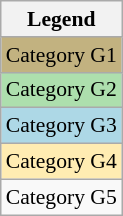<table class="wikitable" style="font-size:90%;">
<tr>
<th>Legend</th>
</tr>
<tr bgcolor=#C2B280>
<td>Category G1</td>
</tr>
<tr bgcolor="#ADDFAD">
<td>Category G2</td>
</tr>
<tr bgcolor="lightblue">
<td>Category G3</td>
</tr>
<tr bgcolor=#ffecb2>
<td>Category G4</td>
</tr>
<tr>
<td>Category G5</td>
</tr>
</table>
